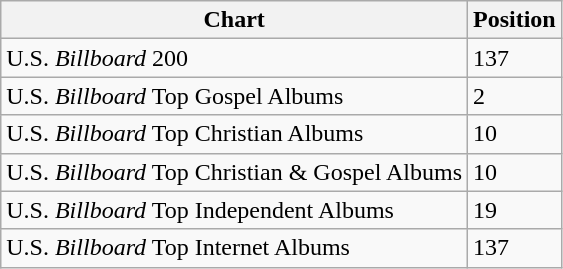<table class="wikitable" border="1">
<tr>
<th align="left">Chart</th>
<th align="left">Position</th>
</tr>
<tr>
<td align="left">U.S. <em>Billboard</em> 200</td>
<td align="left">137</td>
</tr>
<tr>
<td align="left">U.S. <em>Billboard</em> Top Gospel Albums</td>
<td align="left">2</td>
</tr>
<tr>
<td align="left">U.S. <em>Billboard</em> Top Christian Albums</td>
<td align="left">10</td>
</tr>
<tr>
<td align="left">U.S. <em>Billboard</em> Top Christian & Gospel Albums</td>
<td align="left">10</td>
</tr>
<tr>
<td align="left">U.S. <em>Billboard</em> Top Independent Albums</td>
<td align="left">19</td>
</tr>
<tr>
<td align="left">U.S. <em>Billboard</em> Top Internet Albums</td>
<td align="left">137</td>
</tr>
</table>
